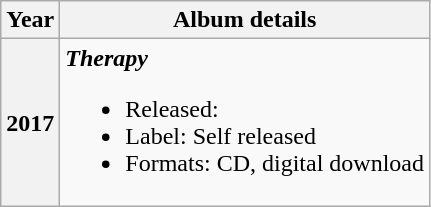<table class="wikitable plainrowheaders"  style="text-align:center;">
<tr>
<th>Year</th>
<th>Album details</th>
</tr>
<tr>
<th scope="row">2017</th>
<td align=left><strong><em>Therapy</em></strong><br><ul><li>Released: </li><li>Label: Self released</li><li>Formats: CD, digital download</li></ul></td>
</tr>
</table>
